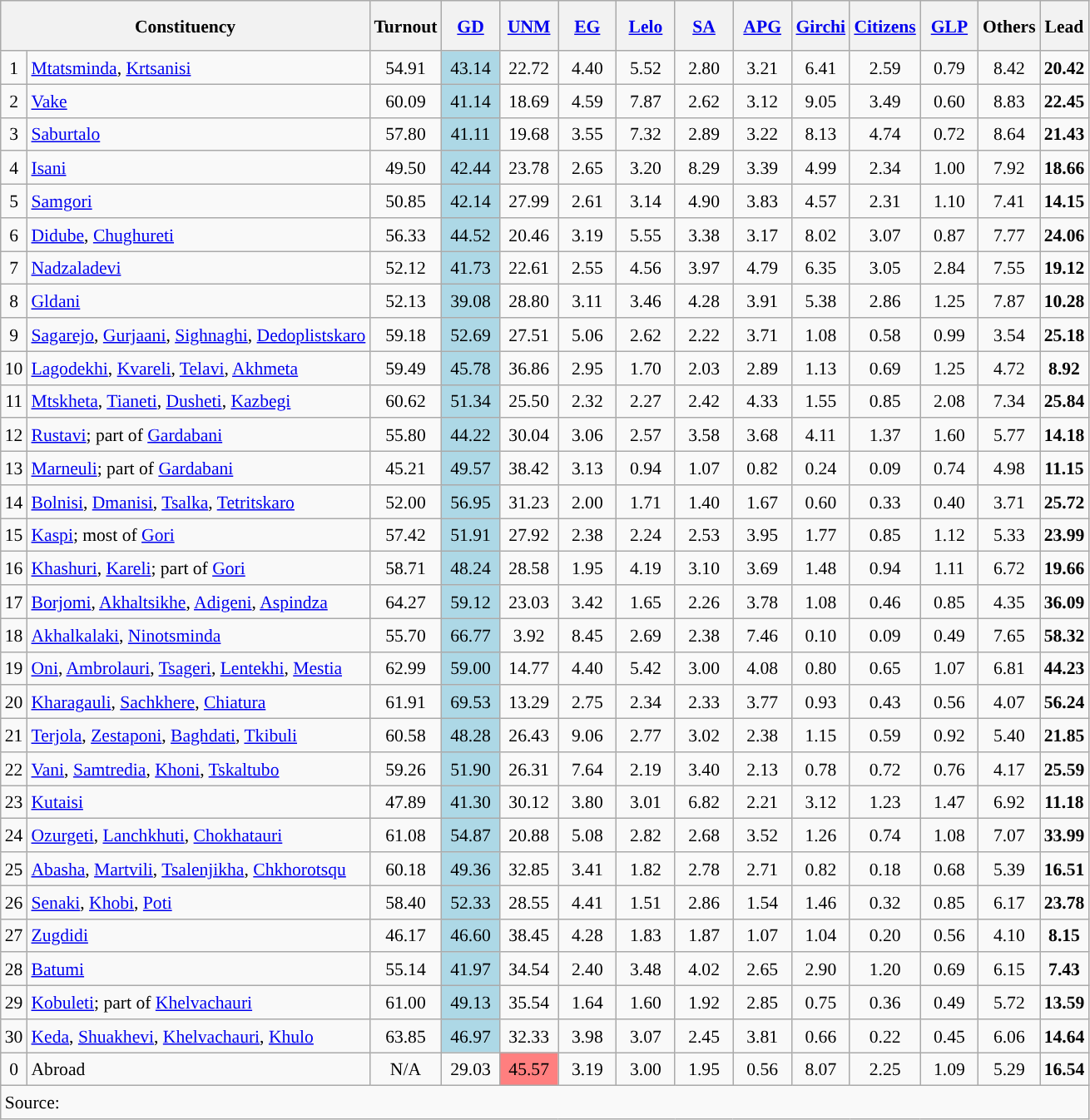<table class="wikitable sortable" style="text-align:center;font-size:90%;line-height:20px">
<tr style="height:40px;">
<th colspan=2 style="width:150px;">Constituency</th>
<th style="width:40px;">Turnout</th>
<th style="width:40px;"><a href='#'>GD</a></th>
<th style="width:40px;"><a href='#'>UNM</a></th>
<th style="width:40px;"><a href='#'>EG</a></th>
<th style="width:40px;"><a href='#'>Lelo</a></th>
<th style="width:40px;"><a href='#'>SA</a></th>
<th style="width:40px;"><a href='#'>APG</a></th>
<th style="width:40px;"><a href='#'>Girchi</a></th>
<th style="width:40px;"><a href='#'>Citizens</a></th>
<th style="width:40px;"><a href='#'>GLP</a></th>
<th style="width:40px;">Others</th>
<th style="width:30px;">Lead</th>
</tr>
<tr>
<td>1</td>
<td align="left"><a href='#'>Mtatsminda</a>, <a href='#'>Krtsanisi</a></td>
<td>54.91</td>
<td style="background:#ADD8E6;">43.14</td>
<td>22.72</td>
<td>4.40</td>
<td>5.52</td>
<td>2.80</td>
<td>3.21</td>
<td>6.41</td>
<td>2.59</td>
<td>0.79</td>
<td>8.42</td>
<td style="background:"><strong>20.42</strong></td>
</tr>
<tr>
<td>2</td>
<td align="left"><a href='#'>Vake</a></td>
<td>60.09</td>
<td style="background:#ADD8E6;">41.14</td>
<td>18.69</td>
<td>4.59</td>
<td>7.87</td>
<td>2.62</td>
<td>3.12</td>
<td>9.05</td>
<td>3.49</td>
<td>0.60</td>
<td>8.83</td>
<td style="background:"><strong>22.45</strong></td>
</tr>
<tr>
<td>3</td>
<td align="left"><a href='#'>Saburtalo</a></td>
<td>57.80</td>
<td style="background:#ADD8E6;">41.11</td>
<td>19.68</td>
<td>3.55</td>
<td>7.32</td>
<td>2.89</td>
<td>3.22</td>
<td>8.13</td>
<td>4.74</td>
<td>0.72</td>
<td>8.64</td>
<td style="background:"><strong>21.43</strong></td>
</tr>
<tr>
<td>4</td>
<td align="left"><a href='#'>Isani</a></td>
<td>49.50</td>
<td style="background:#ADD8E6;">42.44</td>
<td>23.78</td>
<td>2.65</td>
<td>3.20</td>
<td>8.29</td>
<td>3.39</td>
<td>4.99</td>
<td>2.34</td>
<td>1.00</td>
<td>7.92</td>
<td style="background:"><strong>18.66</strong></td>
</tr>
<tr>
<td>5</td>
<td align="left"><a href='#'>Samgori</a></td>
<td>50.85</td>
<td style="background:#ADD8E6;">42.14</td>
<td>27.99</td>
<td>2.61</td>
<td>3.14</td>
<td>4.90</td>
<td>3.83</td>
<td>4.57</td>
<td>2.31</td>
<td>1.10</td>
<td>7.41</td>
<td style="background:"><strong>14.15</strong></td>
</tr>
<tr>
<td>6</td>
<td align="left"><a href='#'>Didube</a>, <a href='#'>Chughureti</a></td>
<td>56.33</td>
<td style="background:#ADD8E6;">44.52</td>
<td>20.46</td>
<td>3.19</td>
<td>5.55</td>
<td>3.38</td>
<td>3.17</td>
<td>8.02</td>
<td>3.07</td>
<td>0.87</td>
<td>7.77</td>
<td style="background:"><strong>24.06</strong></td>
</tr>
<tr>
<td>7</td>
<td align="left"><a href='#'>Nadzaladevi</a></td>
<td>52.12</td>
<td style="background:#ADD8E6;">41.73</td>
<td>22.61</td>
<td>2.55</td>
<td>4.56</td>
<td>3.97</td>
<td>4.79</td>
<td>6.35</td>
<td>3.05</td>
<td>2.84</td>
<td>7.55</td>
<td style="background:"><strong>19.12</strong></td>
</tr>
<tr>
<td>8</td>
<td align="left"><a href='#'>Gldani</a></td>
<td>52.13</td>
<td style="background:#ADD8E6;">39.08</td>
<td>28.80</td>
<td>3.11</td>
<td>3.46</td>
<td>4.28</td>
<td>3.91</td>
<td>5.38</td>
<td>2.86</td>
<td>1.25</td>
<td>7.87</td>
<td style="background:"><strong>10.28</strong></td>
</tr>
<tr>
<td>9</td>
<td align="left"><a href='#'>Sagarejo</a>, <a href='#'>Gurjaani</a>, <a href='#'>Sighnaghi</a>, <a href='#'>Dedoplistskaro</a></td>
<td>59.18</td>
<td style="background:#ADD8E6;">52.69</td>
<td>27.51</td>
<td>5.06</td>
<td>2.62</td>
<td>2.22</td>
<td>3.71</td>
<td>1.08</td>
<td>0.58</td>
<td>0.99</td>
<td>3.54</td>
<td style="background:"><strong>25.18</strong></td>
</tr>
<tr>
<td>10</td>
<td align="left"><a href='#'>Lagodekhi</a>, <a href='#'>Kvareli</a>, <a href='#'>Telavi</a>, <a href='#'>Akhmeta</a></td>
<td>59.49</td>
<td style="background:#ADD8E6;">45.78</td>
<td>36.86</td>
<td>2.95</td>
<td>1.70</td>
<td>2.03</td>
<td>2.89</td>
<td>1.13</td>
<td>0.69</td>
<td>1.25</td>
<td>4.72</td>
<td style="background:"><strong>8.92</strong></td>
</tr>
<tr>
<td>11</td>
<td align="left"><a href='#'>Mtskheta</a>, <a href='#'>Tianeti</a>, <a href='#'>Dusheti</a>, <a href='#'>Kazbegi</a></td>
<td>60.62</td>
<td style="background:#ADD8E6;">51.34</td>
<td>25.50</td>
<td>2.32</td>
<td>2.27</td>
<td>2.42</td>
<td>4.33</td>
<td>1.55</td>
<td>0.85</td>
<td>2.08</td>
<td>7.34</td>
<td style="background:"><strong>25.84</strong></td>
</tr>
<tr>
<td>12</td>
<td align="left"><a href='#'>Rustavi</a>; part of <a href='#'>Gardabani</a></td>
<td>55.80</td>
<td style="background:#ADD8E6;">44.22</td>
<td>30.04</td>
<td>3.06</td>
<td>2.57</td>
<td>3.58</td>
<td>3.68</td>
<td>4.11</td>
<td>1.37</td>
<td>1.60</td>
<td>5.77</td>
<td style="background:"><strong>14.18</strong></td>
</tr>
<tr>
<td>13</td>
<td align="left"><a href='#'>Marneuli</a>; part of <a href='#'>Gardabani</a></td>
<td>45.21</td>
<td style="background:#ADD8E6;">49.57</td>
<td>38.42</td>
<td>3.13</td>
<td>0.94</td>
<td>1.07</td>
<td>0.82</td>
<td>0.24</td>
<td>0.09</td>
<td>0.74</td>
<td>4.98</td>
<td style="background:"><strong>11.15</strong></td>
</tr>
<tr>
<td>14</td>
<td align="left"><a href='#'>Bolnisi</a>, <a href='#'>Dmanisi</a>, <a href='#'>Tsalka</a>, <a href='#'>Tetritskaro</a></td>
<td>52.00</td>
<td style="background:#ADD8E6;">56.95</td>
<td>31.23</td>
<td>2.00</td>
<td>1.71</td>
<td>1.40</td>
<td>1.67</td>
<td>0.60</td>
<td>0.33</td>
<td>0.40</td>
<td>3.71</td>
<td style="background:"><strong>25.72</strong></td>
</tr>
<tr>
<td>15</td>
<td align="left"><a href='#'>Kaspi</a>; most of <a href='#'>Gori</a></td>
<td>57.42</td>
<td style="background:#ADD8E6;">51.91</td>
<td>27.92</td>
<td>2.38</td>
<td>2.24</td>
<td>2.53</td>
<td>3.95</td>
<td>1.77</td>
<td>0.85</td>
<td>1.12</td>
<td>5.33</td>
<td style="background:"><strong>23.99</strong></td>
</tr>
<tr>
<td>16</td>
<td align="left"><a href='#'>Khashuri</a>, <a href='#'>Kareli</a>; part of <a href='#'>Gori</a></td>
<td>58.71</td>
<td style="background:#ADD8E6;">48.24</td>
<td>28.58</td>
<td>1.95</td>
<td>4.19</td>
<td>3.10</td>
<td>3.69</td>
<td>1.48</td>
<td>0.94</td>
<td>1.11</td>
<td>6.72</td>
<td style="background:"><strong>19.66</strong></td>
</tr>
<tr>
<td>17</td>
<td align="left"><a href='#'>Borjomi</a>, <a href='#'>Akhaltsikhe</a>, <a href='#'>Adigeni</a>, <a href='#'>Aspindza</a></td>
<td>64.27</td>
<td style="background:#ADD8E6;">59.12</td>
<td>23.03</td>
<td>3.42</td>
<td>1.65</td>
<td>2.26</td>
<td>3.78</td>
<td>1.08</td>
<td>0.46</td>
<td>0.85</td>
<td>4.35</td>
<td style="background:"><strong>36.09</strong></td>
</tr>
<tr>
<td>18</td>
<td align="left"><a href='#'>Akhalkalaki</a>, <a href='#'>Ninotsminda</a></td>
<td>55.70</td>
<td style="background:#ADD8E6;">66.77</td>
<td>3.92</td>
<td>8.45</td>
<td>2.69</td>
<td>2.38</td>
<td>7.46</td>
<td>0.10</td>
<td>0.09</td>
<td>0.49</td>
<td>7.65</td>
<td style="background:"><strong>58.32</strong></td>
</tr>
<tr>
<td>19</td>
<td align="left"><a href='#'>Oni</a>, <a href='#'>Ambrolauri</a>, <a href='#'>Tsageri</a>, <a href='#'>Lentekhi</a>, <a href='#'>Mestia</a></td>
<td>62.99</td>
<td style="background:#ADD8E6;">59.00</td>
<td>14.77</td>
<td>4.40</td>
<td>5.42</td>
<td>3.00</td>
<td>4.08</td>
<td>0.80</td>
<td>0.65</td>
<td>1.07</td>
<td>6.81</td>
<td style="background:"><strong>44.23</strong></td>
</tr>
<tr>
<td>20</td>
<td align="left"><a href='#'>Kharagauli</a>, <a href='#'>Sachkhere</a>, <a href='#'>Chiatura</a></td>
<td>61.91</td>
<td style="background:#ADD8E6;">69.53</td>
<td>13.29</td>
<td>2.75</td>
<td>2.34</td>
<td>2.33</td>
<td>3.77</td>
<td>0.93</td>
<td>0.43</td>
<td>0.56</td>
<td>4.07</td>
<td style="background:"><strong>56.24</strong></td>
</tr>
<tr>
<td>21</td>
<td align="left"><a href='#'>Terjola</a>, <a href='#'>Zestaponi</a>, <a href='#'>Baghdati</a>, <a href='#'>Tkibuli</a></td>
<td>60.58</td>
<td style="background:#ADD8E6;">48.28</td>
<td>26.43</td>
<td>9.06</td>
<td>2.77</td>
<td>3.02</td>
<td>2.38</td>
<td>1.15</td>
<td>0.59</td>
<td>0.92</td>
<td>5.40</td>
<td style="background:"><strong>21.85</strong></td>
</tr>
<tr>
<td>22</td>
<td align="left"><a href='#'>Vani</a>, <a href='#'>Samtredia</a>, <a href='#'>Khoni</a>, <a href='#'>Tskaltubo</a></td>
<td>59.26</td>
<td style="background:#ADD8E6;">51.90</td>
<td>26.31</td>
<td>7.64</td>
<td>2.19</td>
<td>3.40</td>
<td>2.13</td>
<td>0.78</td>
<td>0.72</td>
<td>0.76</td>
<td>4.17</td>
<td style="background:"><strong>25.59</strong></td>
</tr>
<tr>
<td>23</td>
<td align="left"><a href='#'>Kutaisi</a></td>
<td>47.89</td>
<td style="background:#ADD8E6;">41.30</td>
<td>30.12</td>
<td>3.80</td>
<td>3.01</td>
<td>6.82</td>
<td>2.21</td>
<td>3.12</td>
<td>1.23</td>
<td>1.47</td>
<td>6.92</td>
<td style="background:"><strong>11.18</strong></td>
</tr>
<tr>
<td>24</td>
<td align="left"><a href='#'>Ozurgeti</a>, <a href='#'>Lanchkhuti</a>, <a href='#'>Chokhatauri</a></td>
<td>61.08</td>
<td style="background:#ADD8E6;">54.87</td>
<td>20.88</td>
<td>5.08</td>
<td>2.82</td>
<td>2.68</td>
<td>3.52</td>
<td>1.26</td>
<td>0.74</td>
<td>1.08</td>
<td>7.07</td>
<td style="background:"><strong>33.99</strong></td>
</tr>
<tr>
<td>25</td>
<td align="left"><a href='#'>Abasha</a>, <a href='#'>Martvili</a>, <a href='#'>Tsalenjikha</a>, <a href='#'>Chkhorotsqu</a></td>
<td>60.18</td>
<td style="background:#ADD8E6;">49.36</td>
<td>32.85</td>
<td>3.41</td>
<td>1.82</td>
<td>2.78</td>
<td>2.71</td>
<td>0.82</td>
<td>0.18</td>
<td>0.68</td>
<td>5.39</td>
<td style="background:"><strong>16.51</strong></td>
</tr>
<tr>
<td>26</td>
<td align="left"><a href='#'>Senaki</a>, <a href='#'>Khobi</a>, <a href='#'>Poti</a></td>
<td>58.40</td>
<td style="background:#ADD8E6;">52.33</td>
<td>28.55</td>
<td>4.41</td>
<td>1.51</td>
<td>2.86</td>
<td>1.54</td>
<td>1.46</td>
<td>0.32</td>
<td>0.85</td>
<td>6.17</td>
<td style="background:"><strong>23.78</strong></td>
</tr>
<tr>
<td>27</td>
<td align="left"><a href='#'>Zugdidi</a></td>
<td>46.17</td>
<td style="background:#ADD8E6;">46.60</td>
<td>38.45</td>
<td>4.28</td>
<td>1.83</td>
<td>1.87</td>
<td>1.07</td>
<td>1.04</td>
<td>0.20</td>
<td>0.56</td>
<td>4.10</td>
<td style="background:"><strong>8.15</strong></td>
</tr>
<tr>
<td>28</td>
<td align="left"><a href='#'>Batumi</a></td>
<td>55.14</td>
<td style="background:#ADD8E6;">41.97</td>
<td>34.54</td>
<td>2.40</td>
<td>3.48</td>
<td>4.02</td>
<td>2.65</td>
<td>2.90</td>
<td>1.20</td>
<td>0.69</td>
<td>6.15</td>
<td style="background:"><strong>7.43</strong></td>
</tr>
<tr>
<td>29</td>
<td align="left"><a href='#'>Kobuleti</a>; part of <a href='#'>Khelvachauri</a></td>
<td>61.00</td>
<td style="background:#ADD8E6;">49.13</td>
<td>35.54</td>
<td>1.64</td>
<td>1.60</td>
<td>1.92</td>
<td>2.85</td>
<td>0.75</td>
<td>0.36</td>
<td>0.49</td>
<td>5.72</td>
<td style="background:"><strong>13.59</strong></td>
</tr>
<tr>
<td>30</td>
<td align="left"><a href='#'>Keda</a>, <a href='#'>Shuakhevi</a>, <a href='#'>Khelvachauri</a>, <a href='#'>Khulo</a></td>
<td>63.85</td>
<td style="background:#ADD8E6;">46.97</td>
<td>32.33</td>
<td>3.98</td>
<td>3.07</td>
<td>2.45</td>
<td>3.81</td>
<td>0.66</td>
<td>0.22</td>
<td>0.45</td>
<td>6.06</td>
<td style="background:"><strong>14.64</strong></td>
</tr>
<tr>
<td>0</td>
<td align="left">Abroad</td>
<td>N/A</td>
<td>29.03</td>
<td style="background:#FF7F7F;">45.57</td>
<td>3.19</td>
<td>3.00</td>
<td>1.95</td>
<td>0.56</td>
<td>8.07</td>
<td>2.25</td>
<td>1.09</td>
<td>5.29</td>
<td style="background:"><strong>16.54</strong></td>
</tr>
<tr>
<td align=left colspan=14>Source:   </td>
</tr>
</table>
